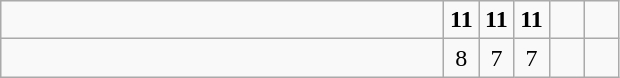<table class="wikitable">
<tr>
<td style="width:18em"><strong></strong></td>
<td align=center style="width:1em"><strong>11</strong></td>
<td align=center style="width:1em"><strong>11</strong></td>
<td align=center style="width:1em"><strong>11</strong></td>
<td align=center style="width:1em"></td>
<td align=center style="width:1em"></td>
</tr>
<tr>
<td style="width:18em"></td>
<td align=center style="width:1em">8</td>
<td align=center style="width:1em">7</td>
<td align=center style="width:1em">7</td>
<td align=center style="width:1em"></td>
<td align=center style="width:1em"></td>
</tr>
</table>
